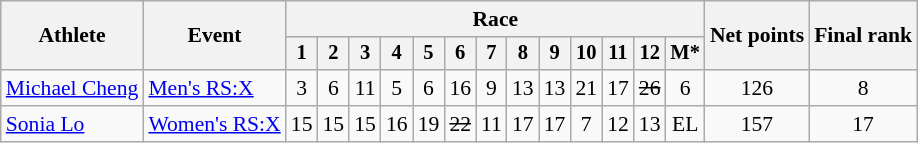<table class="wikitable" style="font-size:90%">
<tr>
<th rowspan="2">Athlete</th>
<th rowspan="2">Event</th>
<th colspan=13>Race</th>
<th rowspan=2>Net points</th>
<th rowspan=2>Final rank</th>
</tr>
<tr style="font-size:95%">
<th>1</th>
<th>2</th>
<th>3</th>
<th>4</th>
<th>5</th>
<th>6</th>
<th>7</th>
<th>8</th>
<th>9</th>
<th>10</th>
<th>11</th>
<th>12</th>
<th>M*</th>
</tr>
<tr align=center>
<td align=left><a href='#'>Michael Cheng</a></td>
<td align=left><a href='#'>Men's RS:X</a></td>
<td>3</td>
<td>6</td>
<td>11</td>
<td>5</td>
<td>6</td>
<td>16</td>
<td>9</td>
<td>13</td>
<td>13</td>
<td>21</td>
<td>17</td>
<td><s>26</s></td>
<td>6</td>
<td>126</td>
<td>8</td>
</tr>
<tr align=center>
<td align=left><a href='#'>Sonia Lo</a></td>
<td align=left><a href='#'>Women's RS:X</a></td>
<td>15</td>
<td>15</td>
<td>15</td>
<td>16</td>
<td>19</td>
<td><s>22</s></td>
<td>11</td>
<td>17</td>
<td>17</td>
<td>7</td>
<td>12</td>
<td>13</td>
<td>EL</td>
<td>157</td>
<td>17</td>
</tr>
</table>
